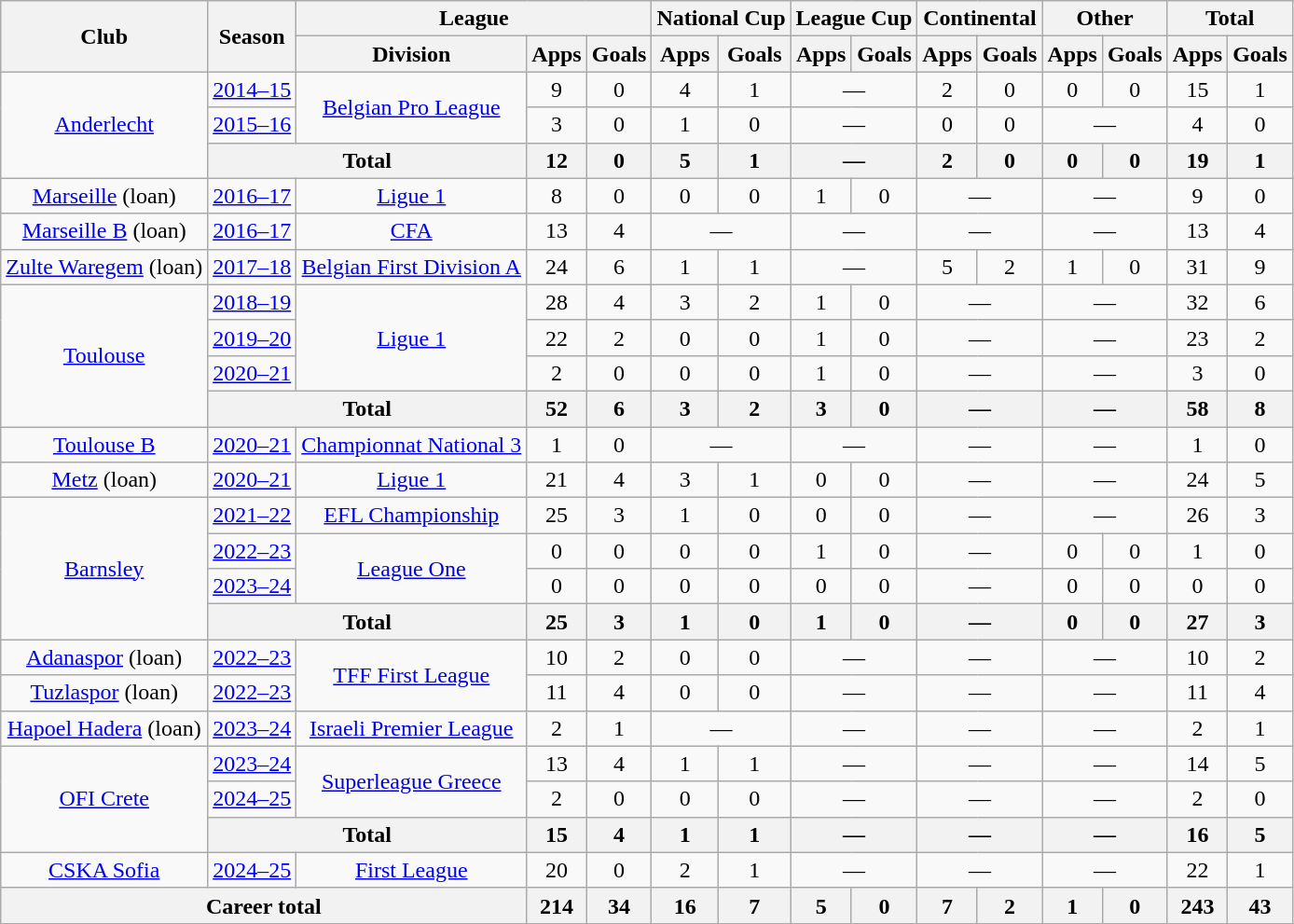<table class="wikitable" style="text-align: center;">
<tr>
<th rowspan="2">Club</th>
<th rowspan="2">Season</th>
<th colspan="3">League</th>
<th colspan="2">National Cup</th>
<th colspan="2">League Cup</th>
<th colspan="2">Continental</th>
<th colspan="2">Other</th>
<th colspan="2">Total</th>
</tr>
<tr>
<th>Division</th>
<th>Apps</th>
<th>Goals</th>
<th>Apps</th>
<th>Goals</th>
<th>Apps</th>
<th>Goals</th>
<th>Apps</th>
<th>Goals</th>
<th>Apps</th>
<th>Goals</th>
<th>Apps</th>
<th>Goals</th>
</tr>
<tr>
<td rowspan="3"><a href='#'>Anderlecht</a></td>
<td><a href='#'>2014–15</a></td>
<td rowspan="2"><a href='#'>Belgian Pro League</a></td>
<td>9</td>
<td>0</td>
<td>4</td>
<td>1</td>
<td colspan="2">—</td>
<td>2</td>
<td>0</td>
<td>0</td>
<td>0</td>
<td>15</td>
<td>1</td>
</tr>
<tr>
<td><a href='#'>2015–16</a></td>
<td>3</td>
<td>0</td>
<td>1</td>
<td>0</td>
<td colspan="2">—</td>
<td>0</td>
<td>0</td>
<td colspan="2">—</td>
<td>4</td>
<td>0</td>
</tr>
<tr>
<th colspan=2>Total</th>
<th>12</th>
<th>0</th>
<th>5</th>
<th>1</th>
<th colspan=2>—</th>
<th>2</th>
<th>0</th>
<th>0</th>
<th>0</th>
<th>19</th>
<th>1</th>
</tr>
<tr>
<td><a href='#'>Marseille</a> (loan)</td>
<td><a href='#'>2016–17</a></td>
<td><a href='#'>Ligue 1</a></td>
<td>8</td>
<td>0</td>
<td>0</td>
<td>0</td>
<td>1</td>
<td>0</td>
<td colspan="2">—</td>
<td colspan="2">—</td>
<td>9</td>
<td>0</td>
</tr>
<tr>
<td><a href='#'>Marseille B</a> (loan)</td>
<td><a href='#'>2016–17</a></td>
<td><a href='#'>CFA</a></td>
<td>13</td>
<td>4</td>
<td colspan="2">—</td>
<td colspan="2">—</td>
<td colspan="2">—</td>
<td colspan="2">—</td>
<td>13</td>
<td>4</td>
</tr>
<tr>
<td><a href='#'>Zulte Waregem</a> (loan)</td>
<td><a href='#'>2017–18</a></td>
<td><a href='#'>Belgian First Division A</a></td>
<td>24</td>
<td>6</td>
<td>1</td>
<td>1</td>
<td colspan="2">—</td>
<td>5</td>
<td>2</td>
<td>1</td>
<td>0</td>
<td>31</td>
<td>9</td>
</tr>
<tr>
<td rowspan=4><a href='#'>Toulouse</a></td>
<td><a href='#'>2018–19</a></td>
<td rowspan="3"><a href='#'>Ligue 1</a></td>
<td>28</td>
<td>4</td>
<td>3</td>
<td>2</td>
<td>1</td>
<td>0</td>
<td colspan="2">—</td>
<td colspan="2">—</td>
<td>32</td>
<td>6</td>
</tr>
<tr>
<td><a href='#'>2019–20</a></td>
<td>22</td>
<td>2</td>
<td>0</td>
<td>0</td>
<td>1</td>
<td>0</td>
<td colspan="2">—</td>
<td colspan="2">—</td>
<td>23</td>
<td>2</td>
</tr>
<tr>
<td><a href='#'>2020–21</a></td>
<td>2</td>
<td>0</td>
<td>0</td>
<td>0</td>
<td>1</td>
<td>0</td>
<td colspan="2">—</td>
<td colspan="2">—</td>
<td>3</td>
<td>0</td>
</tr>
<tr>
<th colspan=2>Total</th>
<th>52</th>
<th>6</th>
<th>3</th>
<th>2</th>
<th>3</th>
<th>0</th>
<th colspan="2">—</th>
<th colspan="2">—</th>
<th>58</th>
<th>8</th>
</tr>
<tr>
<td><a href='#'>Toulouse B</a></td>
<td><a href='#'>2020–21</a></td>
<td><a href='#'>Championnat National 3</a></td>
<td>1</td>
<td>0</td>
<td colspan="2">—</td>
<td colspan="2">—</td>
<td colspan="2">—</td>
<td colspan="2">—</td>
<td>1</td>
<td>0</td>
</tr>
<tr>
<td><a href='#'>Metz</a> (loan)</td>
<td><a href='#'>2020–21</a></td>
<td><a href='#'>Ligue 1</a></td>
<td>21</td>
<td>4</td>
<td>3</td>
<td>1</td>
<td>0</td>
<td>0</td>
<td colspan="2">—</td>
<td colspan="2">—</td>
<td>24</td>
<td>5</td>
</tr>
<tr>
<td rowspan="4"><a href='#'>Barnsley</a></td>
<td><a href='#'>2021–22</a></td>
<td><a href='#'>EFL Championship</a></td>
<td>25</td>
<td>3</td>
<td>1</td>
<td>0</td>
<td>0</td>
<td>0</td>
<td colspan="2">—</td>
<td colspan="2">—</td>
<td>26</td>
<td>3</td>
</tr>
<tr>
<td><a href='#'>2022–23</a></td>
<td rowspan="2"><a href='#'>League One</a></td>
<td>0</td>
<td>0</td>
<td>0</td>
<td>0</td>
<td>1</td>
<td>0</td>
<td colspan="2">—</td>
<td>0</td>
<td>0</td>
<td>1</td>
<td>0</td>
</tr>
<tr>
<td><a href='#'>2023–24</a></td>
<td>0</td>
<td>0</td>
<td>0</td>
<td>0</td>
<td>0</td>
<td>0</td>
<td colspan="2">—</td>
<td>0</td>
<td>0</td>
<td>0</td>
<td>0</td>
</tr>
<tr>
<th colspan=2>Total</th>
<th>25</th>
<th>3</th>
<th>1</th>
<th>0</th>
<th>1</th>
<th>0</th>
<th colspan="2">—</th>
<th>0</th>
<th>0</th>
<th>27</th>
<th>3</th>
</tr>
<tr>
<td><a href='#'>Adanaspor</a> (loan)</td>
<td><a href='#'>2022–23</a></td>
<td rowspan="2"><a href='#'>TFF First League</a></td>
<td>10</td>
<td>2</td>
<td>0</td>
<td>0</td>
<td colspan="2">—</td>
<td colspan="2">—</td>
<td colspan="2">—</td>
<td>10</td>
<td>2</td>
</tr>
<tr>
<td><a href='#'>Tuzlaspor</a> (loan)</td>
<td><a href='#'>2022–23</a></td>
<td>11</td>
<td>4</td>
<td>0</td>
<td>0</td>
<td colspan="2">—</td>
<td colspan="2">—</td>
<td colspan="2">—</td>
<td>11</td>
<td>4</td>
</tr>
<tr>
<td><a href='#'>Hapoel Hadera</a> (loan)</td>
<td><a href='#'>2023–24</a></td>
<td><a href='#'>Israeli Premier League</a></td>
<td>2</td>
<td>1</td>
<td colspan="2">—</td>
<td colspan="2">—</td>
<td colspan="2">—</td>
<td colspan="2">—</td>
<td>2</td>
<td>1</td>
</tr>
<tr>
<td rowspan="3"><a href='#'>OFI Crete</a></td>
<td><a href='#'>2023–24</a></td>
<td rowspan="2"><a href='#'>Superleague Greece</a></td>
<td>13</td>
<td>4</td>
<td>1</td>
<td>1</td>
<td colspan="2">—</td>
<td colspan="2">—</td>
<td colspan="2">—</td>
<td>14</td>
<td>5</td>
</tr>
<tr>
<td><a href='#'>2024–25</a></td>
<td>2</td>
<td>0</td>
<td>0</td>
<td>0</td>
<td colspan="2">—</td>
<td colspan="2">—</td>
<td colspan="2">—</td>
<td>2</td>
<td>0</td>
</tr>
<tr>
<th colspan=2>Total</th>
<th>15</th>
<th>4</th>
<th>1</th>
<th>1</th>
<th colspan="2">—</th>
<th colspan="2">—</th>
<th colspan="2">—</th>
<th>16</th>
<th>5</th>
</tr>
<tr>
<td align=center valign=center><a href='#'>CSKA Sofia</a></td>
<td><a href='#'>2024–25</a></td>
<td><a href='#'>First League</a></td>
<td>20</td>
<td>0</td>
<td>2</td>
<td>1</td>
<td colspan="2">—</td>
<td colspan="2">—</td>
<td colspan="2">—</td>
<td>22</td>
<td>1</td>
</tr>
<tr>
<th colspan="3">Career total</th>
<th>214</th>
<th>34</th>
<th>16</th>
<th>7</th>
<th>5</th>
<th>0</th>
<th>7</th>
<th>2</th>
<th>1</th>
<th>0</th>
<th>243</th>
<th>43</th>
</tr>
</table>
